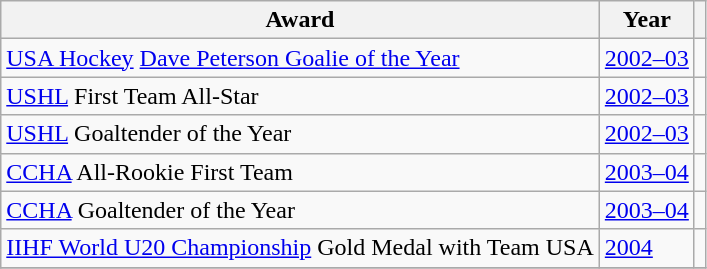<table class="wikitable">
<tr>
<th>Award</th>
<th>Year</th>
<th></th>
</tr>
<tr>
<td><a href='#'>USA Hockey</a> <a href='#'>Dave Peterson Goalie of the Year</a></td>
<td><a href='#'>2002–03</a></td>
<td></td>
</tr>
<tr>
<td><a href='#'>USHL</a> First Team All-Star</td>
<td><a href='#'>2002–03</a></td>
<td></td>
</tr>
<tr>
<td><a href='#'>USHL</a> Goaltender of the Year</td>
<td><a href='#'>2002–03</a></td>
<td></td>
</tr>
<tr>
<td><a href='#'>CCHA</a> All-Rookie First Team</td>
<td><a href='#'>2003–04</a></td>
<td></td>
</tr>
<tr>
<td><a href='#'>CCHA</a> Goaltender of the Year</td>
<td><a href='#'>2003–04</a></td>
<td></td>
</tr>
<tr>
<td><a href='#'>IIHF World U20 Championship</a> Gold Medal with Team USA</td>
<td><a href='#'>2004</a></td>
<td></td>
</tr>
<tr>
</tr>
</table>
